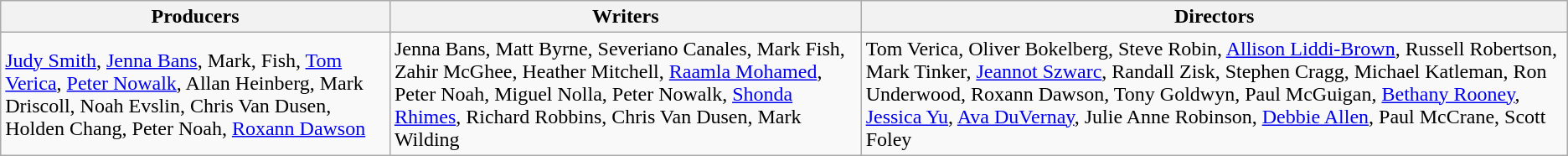<table class="wikitable">
<tr>
<th>Producers</th>
<th>Writers</th>
<th>Directors</th>
</tr>
<tr>
<td><a href='#'>Judy Smith</a>, <a href='#'>Jenna Bans</a>, Mark, Fish, <a href='#'>Tom Verica</a>, <a href='#'>Peter Nowalk</a>, Allan Heinberg, Mark Driscoll, Noah Evslin, Chris Van Dusen, Holden Chang, Peter Noah, <a href='#'>Roxann Dawson</a></td>
<td>Jenna Bans, Matt Byrne, Severiano Canales, Mark Fish, Zahir McGhee, Heather Mitchell, <a href='#'>Raamla Mohamed</a>, Peter Noah, Miguel Nolla, Peter Nowalk, <a href='#'>Shonda Rhimes</a>, Richard Robbins, Chris Van Dusen, Mark Wilding</td>
<td>Tom Verica, Oliver Bokelberg, Steve Robin, <a href='#'>Allison Liddi-Brown</a>, Russell Robertson, Mark Tinker, <a href='#'>Jeannot Szwarc</a>, Randall Zisk, Stephen Cragg, Michael Katleman, Ron Underwood, Roxann Dawson, Tony Goldwyn, Paul McGuigan, <a href='#'>Bethany Rooney</a>, <a href='#'>Jessica Yu</a>, <a href='#'>Ava DuVernay</a>, Julie Anne Robinson, <a href='#'>Debbie Allen</a>, Paul McCrane, Scott Foley</td>
</tr>
</table>
